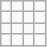<table class="wikitable">
<tr>
<td></td>
<td></td>
<td></td>
<td></td>
</tr>
<tr>
<td></td>
<td></td>
<td></td>
<td></td>
</tr>
<tr>
<td></td>
<td></td>
<td></td>
<td></td>
</tr>
<tr>
<td></td>
<td></td>
<td></td>
<td></td>
</tr>
</table>
